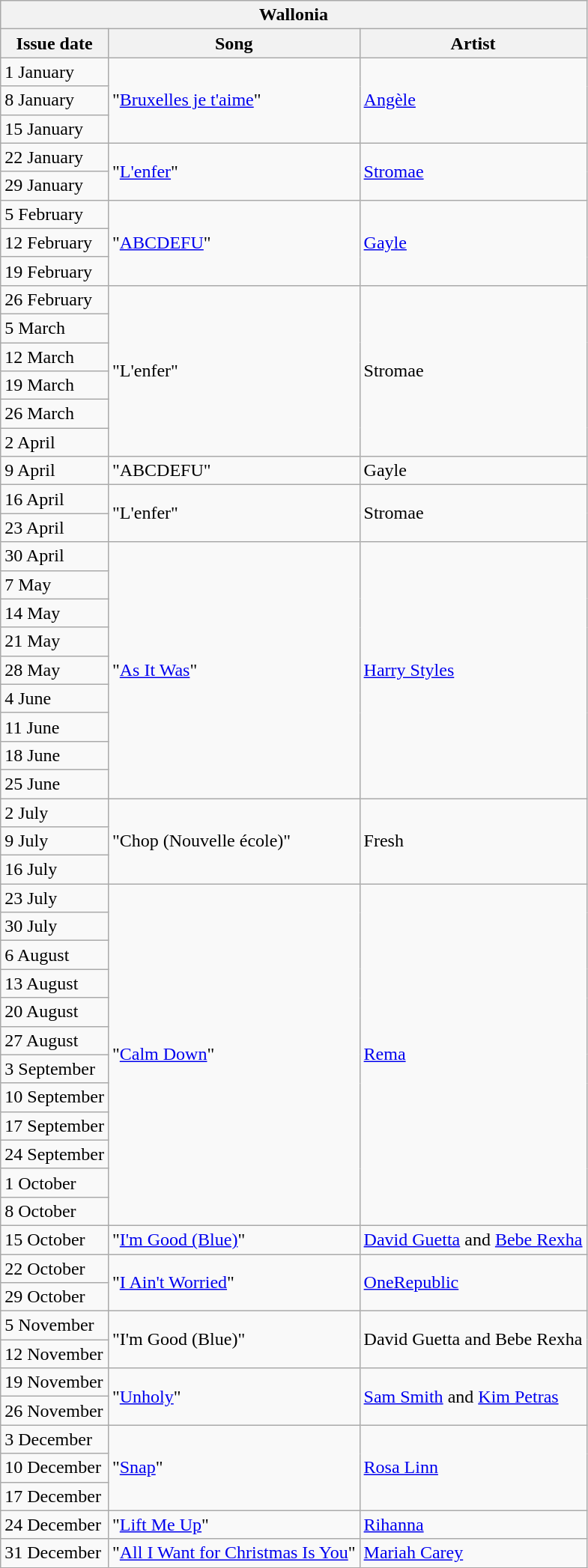<table class="wikitable">
<tr>
<th colspan="4">Wallonia</th>
</tr>
<tr>
<th>Issue date</th>
<th>Song</th>
<th>Artist</th>
</tr>
<tr>
<td>1 January</td>
<td rowspan="3">"<a href='#'>Bruxelles je t'aime</a>"</td>
<td rowspan="3"><a href='#'>Angèle</a></td>
</tr>
<tr>
<td>8 January</td>
</tr>
<tr>
<td>15 January</td>
</tr>
<tr>
<td>22 January</td>
<td rowspan="2">"<a href='#'>L'enfer</a>"</td>
<td rowspan="2"><a href='#'>Stromae</a></td>
</tr>
<tr>
<td>29 January</td>
</tr>
<tr>
<td>5 February</td>
<td rowspan="3">"<a href='#'>ABCDEFU</a>"</td>
<td rowspan="3"><a href='#'>Gayle</a></td>
</tr>
<tr>
<td>12 February</td>
</tr>
<tr>
<td>19 February</td>
</tr>
<tr>
<td>26 February</td>
<td rowspan="6">"L'enfer"</td>
<td rowspan="6">Stromae</td>
</tr>
<tr>
<td>5 March</td>
</tr>
<tr>
<td>12 March</td>
</tr>
<tr>
<td>19 March</td>
</tr>
<tr>
<td>26 March</td>
</tr>
<tr>
<td>2 April</td>
</tr>
<tr>
<td>9 April</td>
<td>"ABCDEFU"</td>
<td>Gayle</td>
</tr>
<tr>
<td>16 April</td>
<td rowspan="2">"L'enfer"</td>
<td rowspan="2">Stromae</td>
</tr>
<tr>
<td>23 April</td>
</tr>
<tr>
<td>30 April</td>
<td rowspan="9">"<a href='#'>As It Was</a>"</td>
<td rowspan="9"><a href='#'>Harry Styles</a></td>
</tr>
<tr>
<td>7 May</td>
</tr>
<tr>
<td>14 May</td>
</tr>
<tr>
<td>21 May</td>
</tr>
<tr>
<td>28 May</td>
</tr>
<tr>
<td>4 June</td>
</tr>
<tr>
<td>11 June</td>
</tr>
<tr>
<td>18 June</td>
</tr>
<tr>
<td>25 June</td>
</tr>
<tr>
<td>2 July</td>
<td rowspan="3">"Chop (Nouvelle école)"</td>
<td rowspan="3">Fresh</td>
</tr>
<tr>
<td>9 July</td>
</tr>
<tr>
<td>16 July</td>
</tr>
<tr>
<td>23 July</td>
<td rowspan="12">"<a href='#'>Calm Down</a>"</td>
<td rowspan="12"><a href='#'>Rema</a></td>
</tr>
<tr>
<td>30 July</td>
</tr>
<tr>
<td>6 August</td>
</tr>
<tr>
<td>13 August</td>
</tr>
<tr>
<td>20 August</td>
</tr>
<tr>
<td>27 August</td>
</tr>
<tr>
<td>3 September</td>
</tr>
<tr>
<td>10 September</td>
</tr>
<tr>
<td>17 September</td>
</tr>
<tr>
<td>24 September</td>
</tr>
<tr>
<td>1 October</td>
</tr>
<tr>
<td>8 October</td>
</tr>
<tr>
<td>15 October</td>
<td>"<a href='#'>I'm Good (Blue)</a>"</td>
<td><a href='#'>David Guetta</a> and <a href='#'>Bebe Rexha</a></td>
</tr>
<tr>
<td>22 October</td>
<td rowspan="2">"<a href='#'>I Ain't Worried</a>"</td>
<td rowspan="2"><a href='#'>OneRepublic</a></td>
</tr>
<tr>
<td>29 October</td>
</tr>
<tr>
<td>5 November</td>
<td rowspan="2">"I'm Good (Blue)"</td>
<td rowspan="2">David Guetta and Bebe Rexha</td>
</tr>
<tr>
<td>12 November</td>
</tr>
<tr>
<td>19 November</td>
<td rowspan="2">"<a href='#'>Unholy</a>"</td>
<td rowspan="2"><a href='#'>Sam Smith</a> and <a href='#'>Kim Petras</a></td>
</tr>
<tr>
<td>26 November</td>
</tr>
<tr>
<td>3 December</td>
<td rowspan="3">"<a href='#'>Snap</a>"</td>
<td rowspan="3"><a href='#'>Rosa Linn</a></td>
</tr>
<tr>
<td>10 December</td>
</tr>
<tr>
<td>17 December</td>
</tr>
<tr>
<td>24 December</td>
<td>"<a href='#'>Lift Me Up</a>"</td>
<td><a href='#'>Rihanna</a></td>
</tr>
<tr>
<td>31 December</td>
<td>"<a href='#'>All I Want for Christmas Is You</a>"</td>
<td><a href='#'>Mariah Carey</a></td>
</tr>
</table>
